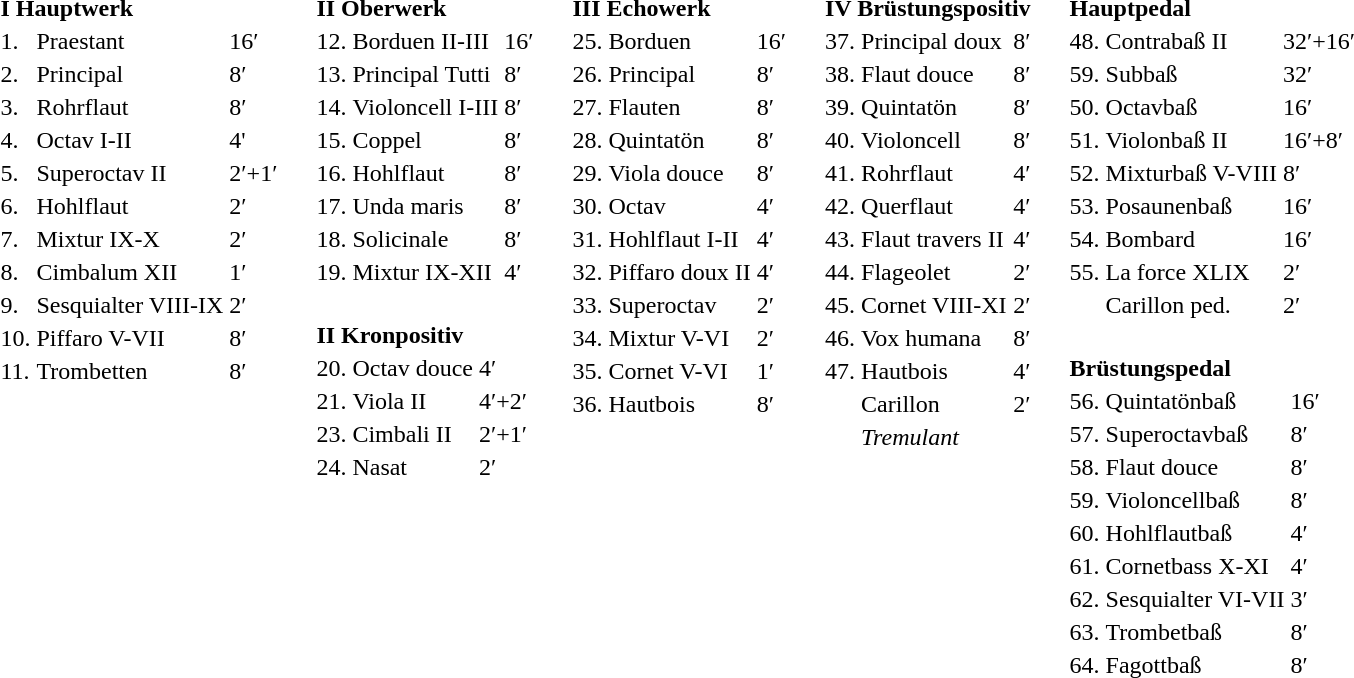<table border="0" cellspacing="0" cellpadding="10" style="border-collapse:collapse;">
<tr>
<td style="vertical-align:top"><br><table border="0">
<tr>
<td colspan=3><strong>I Hauptwerk</strong><br></td>
</tr>
<tr>
<td>1.</td>
<td>Praestant</td>
<td>16′</td>
</tr>
<tr>
<td>2.</td>
<td>Principal</td>
<td>8′</td>
</tr>
<tr>
<td>3.</td>
<td>Rohrflaut</td>
<td>8′</td>
</tr>
<tr>
<td>4.</td>
<td>Octav I-II</td>
<td>4'</td>
</tr>
<tr>
<td>5.</td>
<td>Superoctav II</td>
<td>2′+1′</td>
</tr>
<tr>
<td>6.</td>
<td>Hohlflaut</td>
<td>2′</td>
</tr>
<tr>
<td>7.</td>
<td>Mixtur IX-X</td>
<td>2′</td>
</tr>
<tr>
<td>8.</td>
<td>Cimbalum XII</td>
<td>1′</td>
</tr>
<tr>
<td>9.</td>
<td>Sesquialter VIII-IX</td>
<td>2′</td>
</tr>
<tr>
<td>10.</td>
<td>Piffaro V-VII</td>
<td>8′</td>
</tr>
<tr>
<td>11.</td>
<td>Trombetten</td>
<td>8′</td>
</tr>
</table>
</td>
<td style="vertical-align:top"><br><table border="0">
<tr>
<td colspan=3><strong>II Oberwerk</strong><br></td>
</tr>
<tr>
<td>12.</td>
<td>Borduen II-III</td>
<td>16′</td>
</tr>
<tr>
<td>13.</td>
<td>Principal Tutti</td>
<td>8′</td>
</tr>
<tr>
<td>14.</td>
<td>Violoncell I-III</td>
<td>8′</td>
</tr>
<tr>
<td>15.</td>
<td>Coppel</td>
<td>8′</td>
</tr>
<tr>
<td>16.</td>
<td>Hohlflaut</td>
<td>8′</td>
</tr>
<tr>
<td>17.</td>
<td>Unda maris</td>
<td>8′</td>
</tr>
<tr>
<td>18.</td>
<td>Solicinale</td>
<td>8′</td>
</tr>
<tr>
<td>19.</td>
<td>Mixtur IX-XII</td>
<td>4′</td>
</tr>
</table>
<br><table border="0">
<tr>
<td colspan=3><strong>II Kronpositiv</strong><br></td>
</tr>
<tr>
<td>20.</td>
<td>Octav douce</td>
<td>4′</td>
</tr>
<tr>
<td>21.</td>
<td>Viola II</td>
<td>4′+2′</td>
</tr>
<tr>
<td>23.</td>
<td>Cimbali II</td>
<td>2′+1′</td>
</tr>
<tr>
<td>24.</td>
<td>Nasat</td>
<td>2′</td>
</tr>
</table>
</td>
<td style="vertical-align:top"><br><table border="0">
<tr>
<td colspan=3><strong>III Echowerk</strong><br></td>
</tr>
<tr>
<td>25.</td>
<td>Borduen</td>
<td>16′</td>
</tr>
<tr>
<td>26.</td>
<td>Principal</td>
<td>8′</td>
</tr>
<tr>
<td>27.</td>
<td>Flauten</td>
<td>8′</td>
</tr>
<tr>
<td>28.</td>
<td>Quintatön</td>
<td>8′</td>
</tr>
<tr>
<td>29.</td>
<td>Viola douce</td>
<td>8′</td>
</tr>
<tr>
<td>30.</td>
<td>Octav</td>
<td>4′</td>
</tr>
<tr>
<td>31.</td>
<td>Hohlflaut I-II</td>
<td>4′</td>
</tr>
<tr>
<td>32.</td>
<td>Piffaro doux II</td>
<td>4′</td>
</tr>
<tr>
<td>33.</td>
<td>Superoctav</td>
<td>2′</td>
</tr>
<tr>
<td>34.</td>
<td>Mixtur V-VI</td>
<td>2′</td>
</tr>
<tr>
<td>35.</td>
<td>Cornet V-VI</td>
<td>1′</td>
</tr>
<tr>
<td>36.</td>
<td>Hautbois</td>
<td>8′</td>
</tr>
</table>
</td>
<td style="vertical-align:top"><br><table border="0">
<tr>
<td colspan=3><strong>IV Brüstungspositiv</strong><br></td>
</tr>
<tr>
<td>37.</td>
<td>Principal doux</td>
<td>8′</td>
</tr>
<tr>
<td>38.</td>
<td>Flaut douce</td>
<td>8′</td>
</tr>
<tr>
<td>39.</td>
<td>Quintatön</td>
<td>8′</td>
</tr>
<tr>
<td>40.</td>
<td>Violoncell</td>
<td>8′</td>
</tr>
<tr>
<td>41.</td>
<td>Rohrflaut</td>
<td>4′</td>
</tr>
<tr>
<td>42.</td>
<td>Querflaut</td>
<td>4′</td>
</tr>
<tr>
<td>43.</td>
<td>Flaut travers II</td>
<td>4′</td>
</tr>
<tr>
<td>44.</td>
<td>Flageolet</td>
<td>2′</td>
</tr>
<tr>
<td>45.</td>
<td>Cornet VIII-XI</td>
<td>2′</td>
</tr>
<tr>
<td>46.</td>
<td>Vox humana</td>
<td>8′</td>
</tr>
<tr>
<td>47.</td>
<td>Hautbois</td>
<td>4′</td>
</tr>
<tr>
<td></td>
<td>Carillon</td>
<td>2′</td>
</tr>
<tr>
<td></td>
<td><em>Tremulant</em></td>
<td></td>
</tr>
</table>
</td>
<td style="vertical-align:top"><br><table border="0">
<tr>
<td colspan=3><strong>Hauptpedal</strong><br></td>
</tr>
<tr>
<td>48.</td>
<td>Contrabaß II</td>
<td>32′+16′</td>
</tr>
<tr>
<td>59.</td>
<td>Subbaß</td>
<td>32′</td>
</tr>
<tr>
<td>50.</td>
<td>Octavbaß</td>
<td>16′</td>
</tr>
<tr>
<td>51.</td>
<td>Violonbaß II</td>
<td>16′+8′</td>
</tr>
<tr>
<td>52.</td>
<td>Mixturbaß V-VIII</td>
<td>8′</td>
</tr>
<tr>
<td>53.</td>
<td>Posaunenbaß</td>
<td>16′</td>
</tr>
<tr>
<td>54.</td>
<td>Bombard</td>
<td>16′</td>
</tr>
<tr>
<td>55.</td>
<td>La force XLIX</td>
<td>2′</td>
</tr>
<tr>
<td></td>
<td>Carillon ped.</td>
<td>2′</td>
</tr>
</table>
<br><table border="0">
<tr>
<td colspan=3><strong>Brüstungspedal</strong><br></td>
</tr>
<tr>
<td>56.</td>
<td>Quintatönbaß</td>
<td>16′</td>
</tr>
<tr>
<td>57.</td>
<td>Superoctavbaß</td>
<td>8′</td>
</tr>
<tr>
<td>58.</td>
<td>Flaut douce</td>
<td>8′</td>
</tr>
<tr>
<td>59.</td>
<td>Violoncellbaß</td>
<td>8′</td>
</tr>
<tr>
<td>60.</td>
<td>Hohlflautbaß</td>
<td>4′</td>
</tr>
<tr>
<td>61.</td>
<td>Cornetbass X-XI</td>
<td>4′</td>
</tr>
<tr>
<td>62.</td>
<td>Sesquialter VI-VII</td>
<td>3′</td>
</tr>
<tr>
<td>63.</td>
<td>Trombetbaß</td>
<td>8′</td>
</tr>
<tr>
<td>64.</td>
<td>Fagottbaß</td>
<td>8′</td>
</tr>
</table>
</td>
</tr>
</table>
